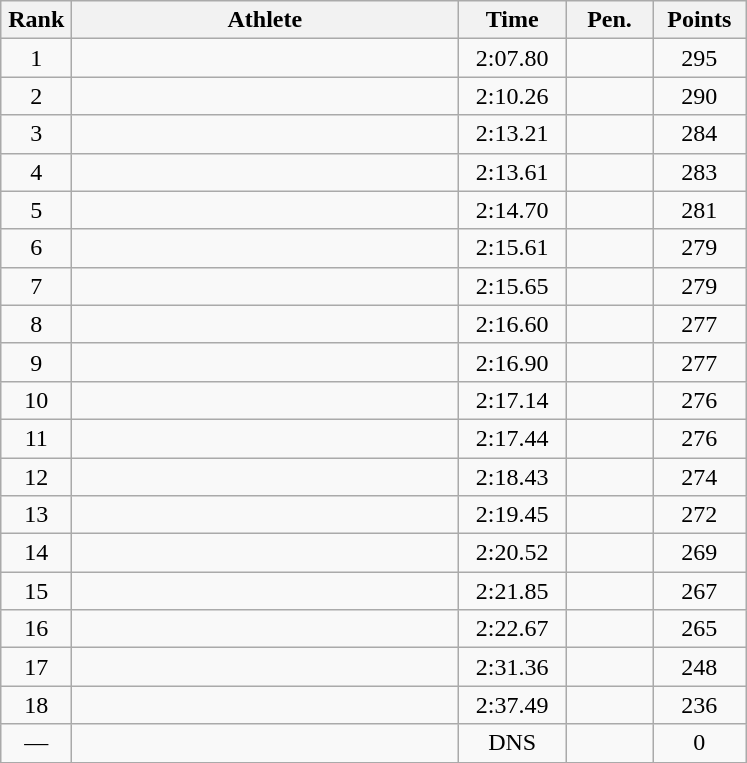<table class=wikitable style="text-align:center">
<tr>
<th width=40>Rank</th>
<th width=250>Athlete</th>
<th width=65>Time</th>
<th width=50>Pen.</th>
<th width=55>Points</th>
</tr>
<tr>
<td>1</td>
<td align=left></td>
<td>2:07.80</td>
<td></td>
<td>295</td>
</tr>
<tr>
<td>2</td>
<td align=left></td>
<td>2:10.26</td>
<td></td>
<td>290</td>
</tr>
<tr>
<td>3</td>
<td align=left></td>
<td>2:13.21</td>
<td></td>
<td>284</td>
</tr>
<tr>
<td>4</td>
<td align=left></td>
<td>2:13.61</td>
<td></td>
<td>283</td>
</tr>
<tr>
<td>5</td>
<td align=left></td>
<td>2:14.70</td>
<td></td>
<td>281</td>
</tr>
<tr>
<td>6</td>
<td align=left></td>
<td>2:15.61</td>
<td></td>
<td>279</td>
</tr>
<tr>
<td>7</td>
<td align=left></td>
<td>2:15.65</td>
<td></td>
<td>279</td>
</tr>
<tr>
<td>8</td>
<td align=left></td>
<td>2:16.60</td>
<td></td>
<td>277</td>
</tr>
<tr>
<td>9</td>
<td align=left></td>
<td>2:16.90</td>
<td></td>
<td>277</td>
</tr>
<tr>
<td>10</td>
<td align=left></td>
<td>2:17.14</td>
<td></td>
<td>276</td>
</tr>
<tr>
<td>11</td>
<td align=left></td>
<td>2:17.44</td>
<td></td>
<td>276</td>
</tr>
<tr>
<td>12</td>
<td align=left></td>
<td>2:18.43</td>
<td></td>
<td>274</td>
</tr>
<tr>
<td>13</td>
<td align=left></td>
<td>2:19.45</td>
<td></td>
<td>272</td>
</tr>
<tr>
<td>14</td>
<td align=left></td>
<td>2:20.52</td>
<td></td>
<td>269</td>
</tr>
<tr>
<td>15</td>
<td align=left></td>
<td>2:21.85</td>
<td></td>
<td>267</td>
</tr>
<tr>
<td>16</td>
<td align=left></td>
<td>2:22.67</td>
<td></td>
<td>265</td>
</tr>
<tr>
<td>17</td>
<td align=left></td>
<td>2:31.36</td>
<td></td>
<td>248</td>
</tr>
<tr>
<td>18</td>
<td align=left></td>
<td>2:37.49</td>
<td></td>
<td>236</td>
</tr>
<tr>
<td>—</td>
<td align=left></td>
<td>DNS</td>
<td></td>
<td>0</td>
</tr>
</table>
